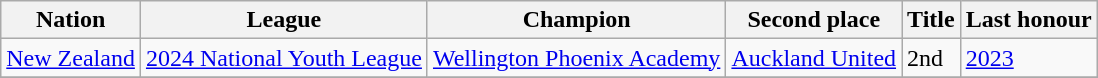<table class="wikitable sortable">
<tr>
<th>Nation</th>
<th>League</th>
<th>Champion</th>
<th>Second place</th>
<th data-sort-type="number">Title</th>
<th>Last honour</th>
</tr>
<tr>
<td> <a href='#'>New Zealand</a></td>
<td><a href='#'>2024 National Youth League</a></td>
<td><a href='#'>Wellington Phoenix Academy</a></td>
<td><a href='#'>Auckland United</a></td>
<td>2nd</td>
<td><a href='#'>2023</a></td>
</tr>
<tr>
</tr>
</table>
